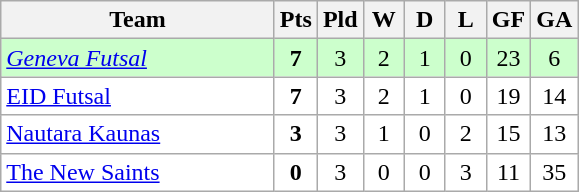<table class="wikitable" style="text-align: center;">
<tr>
<th width="175">Team</th>
<th width="20">Pts</th>
<th width="20">Pld</th>
<th width="20">W</th>
<th width="20">D</th>
<th width="20">L</th>
<th width="20">GF</th>
<th width="20">GA</th>
</tr>
<tr bgcolor=ccffcc>
<td align="left"><em> <a href='#'>Geneva Futsal</a></em></td>
<td><strong>7</strong></td>
<td>3</td>
<td>2</td>
<td>1</td>
<td>0</td>
<td>23</td>
<td>6</td>
</tr>
<tr bgcolor=ffffff>
<td align="left"> <a href='#'>EID Futsal</a></td>
<td><strong>7</strong></td>
<td>3</td>
<td>2</td>
<td>1</td>
<td>0</td>
<td>19</td>
<td>14</td>
</tr>
<tr bgcolor=ffffff>
<td align="left"> <a href='#'>Nautara Kaunas</a></td>
<td><strong>3</strong></td>
<td>3</td>
<td>1</td>
<td>0</td>
<td>2</td>
<td>15</td>
<td>13</td>
</tr>
<tr bgcolor=ffffff>
<td align="left"> <a href='#'>The New Saints</a></td>
<td><strong>0</strong></td>
<td>3</td>
<td>0</td>
<td>0</td>
<td>3</td>
<td>11</td>
<td>35</td>
</tr>
</table>
